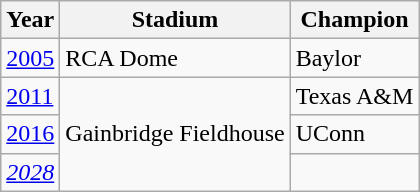<table class="wikitable sortable">
<tr>
<th>Year</th>
<th>Stadium</th>
<th>Champion</th>
</tr>
<tr>
<td><a href='#'>2005</a></td>
<td>RCA Dome</td>
<td>Baylor</td>
</tr>
<tr>
<td><a href='#'>2011</a></td>
<td rowspan="3">Gainbridge Fieldhouse</td>
<td>Texas A&M</td>
</tr>
<tr>
<td><a href='#'>2016</a></td>
<td>UConn</td>
</tr>
<tr>
<td><em><a href='#'>2028</a></em></td>
<td></td>
</tr>
</table>
